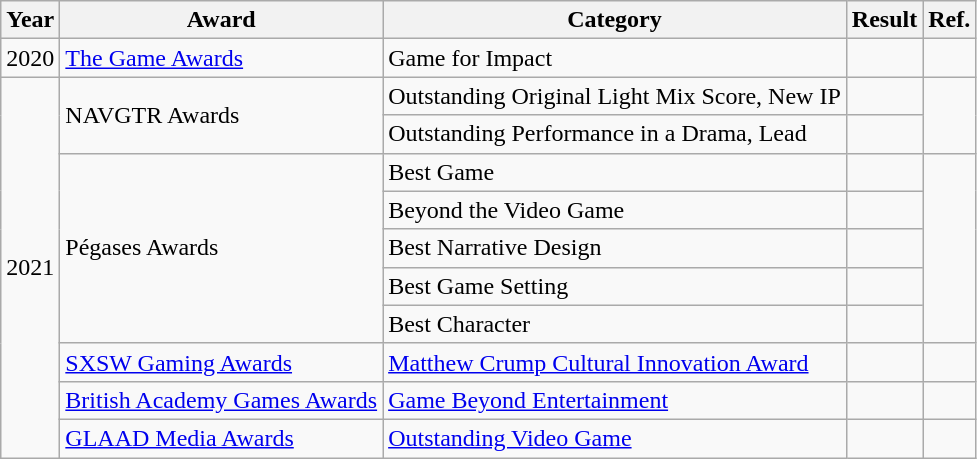<table class="wikitable unsortable">
<tr>
<th>Year</th>
<th>Award</th>
<th>Category</th>
<th>Result</th>
<th>Ref.</th>
</tr>
<tr>
<td style="text-align:center;" rowspan=1>2020</td>
<td><a href='#'>The Game Awards</a></td>
<td>Game for Impact</td>
<td></td>
<td></td>
</tr>
<tr>
<td rowspan="15" style="text-align:center;">2021</td>
<td rowspan="2">NAVGTR Awards</td>
<td>Outstanding Original Light Mix Score, New IP</td>
<td></td>
<td rowspan="2"></td>
</tr>
<tr>
<td>Outstanding Performance in a Drama, Lead</td>
<td></td>
</tr>
<tr>
<td rowspan="5">Pégases Awards</td>
<td>Best Game</td>
<td></td>
<td rowspan="5"></td>
</tr>
<tr>
<td>Beyond the Video Game</td>
<td></td>
</tr>
<tr>
<td>Best Narrative Design</td>
<td></td>
</tr>
<tr>
<td>Best Game Setting</td>
<td></td>
</tr>
<tr>
<td>Best Character</td>
<td></td>
</tr>
<tr>
<td><a href='#'>SXSW Gaming Awards</a></td>
<td><a href='#'>Matthew Crump Cultural Innovation Award</a></td>
<td></td>
<td></td>
</tr>
<tr>
<td><a href='#'>British Academy Games Awards</a></td>
<td><a href='#'>Game Beyond Entertainment</a></td>
<td></td>
<td></td>
</tr>
<tr>
<td><a href='#'>GLAAD Media Awards</a></td>
<td><a href='#'>Outstanding Video Game</a></td>
<td></td>
<td></td>
</tr>
</table>
